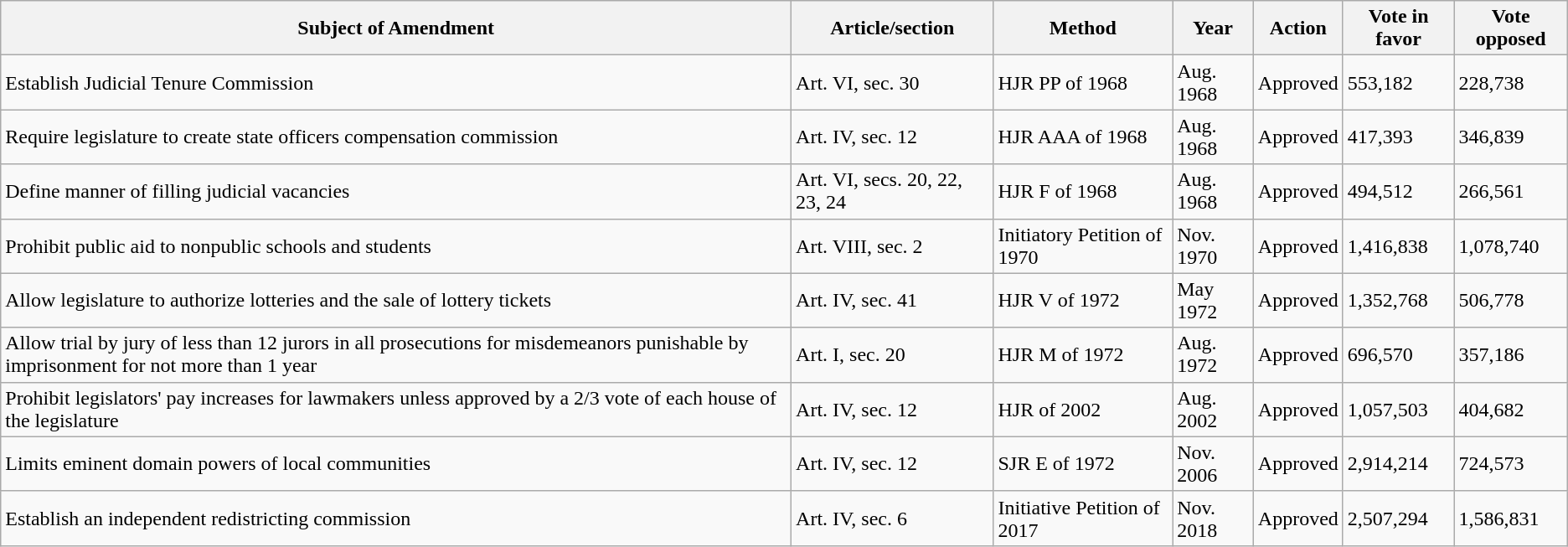<table class="wikitable">
<tr>
<th>Subject of Amendment</th>
<th>Article/section</th>
<th>Method</th>
<th>Year</th>
<th>Action</th>
<th>Vote in favor</th>
<th>Vote opposed</th>
</tr>
<tr>
<td>Establish Judicial Tenure Commission</td>
<td>Art. VI, sec. 30</td>
<td>HJR PP of 1968</td>
<td>Aug. 1968</td>
<td>Approved</td>
<td>553,182</td>
<td>228,738</td>
</tr>
<tr>
<td>Require legislature to create state officers compensation commission</td>
<td>Art. IV, sec. 12</td>
<td>HJR AAA of 1968</td>
<td>Aug. 1968</td>
<td>Approved</td>
<td>417,393</td>
<td>346,839</td>
</tr>
<tr>
<td>Define manner of filling judicial vacancies</td>
<td>Art. VI, secs. 20, 22, 23, 24</td>
<td>HJR F of 1968</td>
<td>Aug. 1968</td>
<td>Approved</td>
<td>494,512</td>
<td>266,561</td>
</tr>
<tr>
<td>Prohibit public aid to nonpublic schools and students</td>
<td>Art. VIII, sec. 2</td>
<td>Initiatory Petition of 1970</td>
<td>Nov. 1970</td>
<td>Approved</td>
<td>1,416,838</td>
<td>1,078,740</td>
</tr>
<tr>
<td>Allow legislature to authorize lotteries and the sale of lottery tickets</td>
<td>Art. IV, sec. 41</td>
<td>HJR V of 1972</td>
<td>May 1972</td>
<td>Approved</td>
<td>1,352,768</td>
<td>506,778</td>
</tr>
<tr>
<td>Allow trial by jury of less than 12 jurors in all prosecutions for misdemeanors punishable by imprisonment for not more than 1 year</td>
<td>Art. I, sec. 20</td>
<td>HJR M of 1972</td>
<td>Aug. 1972</td>
<td>Approved</td>
<td>696,570</td>
<td>357,186</td>
</tr>
<tr>
<td>Prohibit legislators' pay increases for lawmakers unless approved by a 2/3 vote of each house of the legislature</td>
<td>Art. IV, sec. 12</td>
<td>HJR of 2002</td>
<td>Aug. 2002</td>
<td>Approved</td>
<td>1,057,503</td>
<td>404,682</td>
</tr>
<tr>
<td>Limits eminent domain powers of local communities</td>
<td>Art. IV, sec. 12</td>
<td>SJR E of 1972</td>
<td>Nov. 2006</td>
<td>Approved</td>
<td>2,914,214</td>
<td>724,573</td>
</tr>
<tr>
<td>Establish an independent redistricting commission</td>
<td>Art. IV, sec. 6</td>
<td>Initiative Petition of 2017</td>
<td>Nov. 2018</td>
<td>Approved</td>
<td>2,507,294</td>
<td>1,586,831</td>
</tr>
</table>
